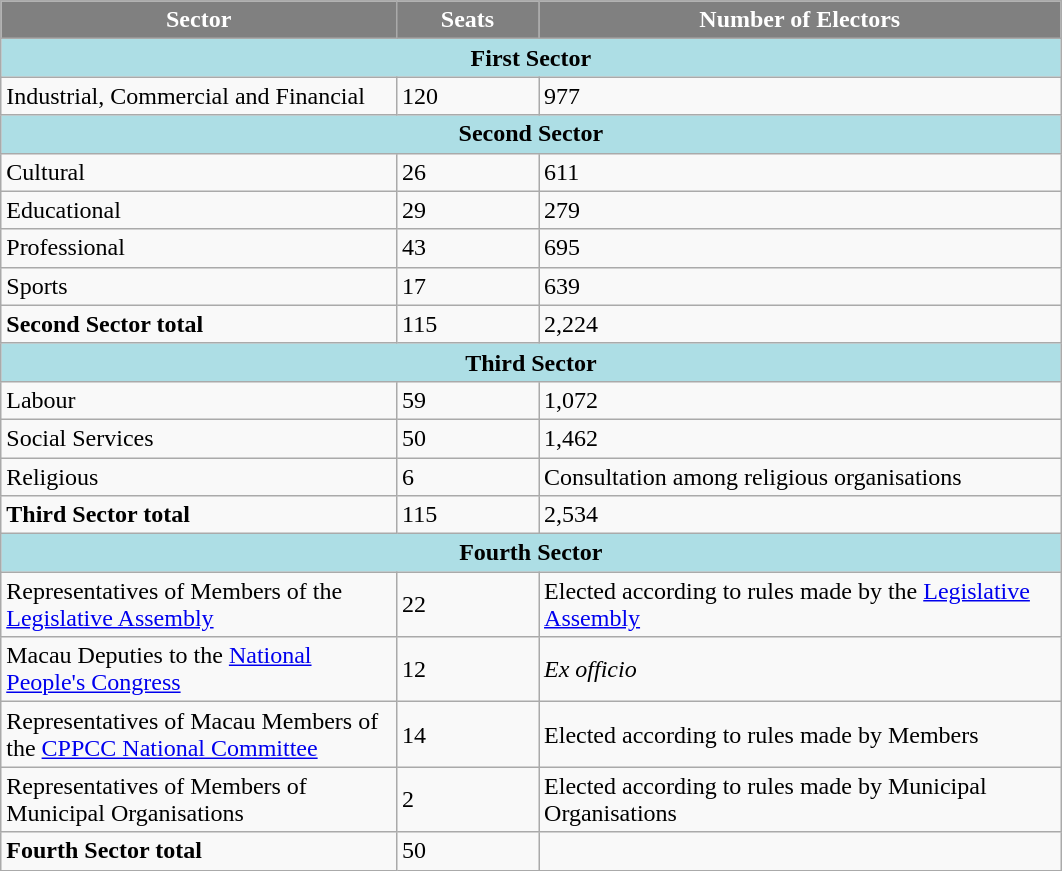<table class="wikitable"  style="width:56%; text-align:center;">
<tr style="background:gray; color:white; text-align:center;">
<td style="width:15%;"><strong>Sector</strong></td>
<td style="width:5%;"><strong>Seats</strong></td>
<td style="width:20%;"><strong>Number of Electors</strong></td>
</tr>
<tr>
<td style="background:#addee5;" colspan="3"><strong>First Sector</strong></td>
</tr>
<tr>
<td style="text-align:left; ">Industrial, Commercial and Financial</td>
<td style="text-align:left; ">120</td>
<td style="text-align:left; ">977</td>
</tr>
<tr>
<td style="background:#addee5;" colspan="3"><strong>Second Sector</strong></td>
</tr>
<tr>
<td style="text-align:left; ">Cultural</td>
<td style="text-align:left; ">26</td>
<td style="text-align:left; ">611</td>
</tr>
<tr>
<td style="text-align:left; ">Educational</td>
<td style="text-align:left; ">29</td>
<td style="text-align:left; ">279</td>
</tr>
<tr>
<td style="text-align:left; ">Professional</td>
<td style="text-align:left; ">43</td>
<td style="text-align:left; ">695</td>
</tr>
<tr>
<td style="text-align:left; ">Sports</td>
<td style="text-align:left; ">17</td>
<td style="text-align:left; ">639</td>
</tr>
<tr>
<td style="text-align:left; "><strong>Second Sector total</strong></td>
<td style="text-align:left; ">115</td>
<td style="text-align:left; ">2,224</td>
</tr>
<tr>
<td style="background:#addee5;" colspan="3"><strong>Third Sector</strong></td>
</tr>
<tr>
<td style="text-align:left; ">Labour</td>
<td style="text-align:left; ">59</td>
<td style="text-align:left; ">1,072</td>
</tr>
<tr>
<td style="text-align:left; ">Social Services</td>
<td style="text-align:left; ">50</td>
<td style="text-align:left; ">1,462</td>
</tr>
<tr>
<td style="text-align:left; ">Religious</td>
<td style="text-align:left; ">6</td>
<td style="text-align:left; ">Consultation among religious organisations</td>
</tr>
<tr>
<td style="text-align:left; "><strong>Third Sector total</strong></td>
<td style="text-align:left; ">115</td>
<td style="text-align:left; ">2,534</td>
</tr>
<tr>
<td style="background:#addee5;" colspan="3"><strong>Fourth Sector</strong></td>
</tr>
<tr>
<td style="text-align:left; ">Representatives of Members of the <a href='#'>Legislative Assembly</a></td>
<td style="text-align:left; ">22</td>
<td style="text-align:left; ">Elected according to rules made by the <a href='#'>Legislative Assembly</a></td>
</tr>
<tr>
<td style="text-align:left; ">Macau Deputies to the <a href='#'>National People's Congress</a></td>
<td style="text-align:left; ">12</td>
<td style="text-align:left; "><em>Ex officio</em></td>
</tr>
<tr>
<td style="text-align:left; ">Representatives of Macau Members of the <a href='#'>CPPCC National Committee</a></td>
<td style="text-align:left; ">14</td>
<td style="text-align:left; ">Elected according to rules made by Members</td>
</tr>
<tr>
<td style="text-align:left; ">Representatives of Members of Municipal Organisations</td>
<td style="text-align:left; ">2</td>
<td style="text-align:left; ">Elected according to rules made by Municipal Organisations</td>
</tr>
<tr>
<td style="text-align:left; "><strong>Fourth Sector total</strong></td>
<td style="text-align:left; ">50</td>
<td></td>
</tr>
</table>
